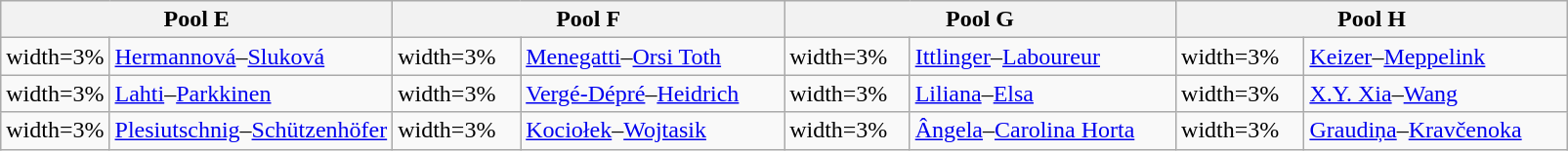<table class="wikitable">
<tr>
<th width=25% colspan=2>Pool E</th>
<th width=25% colspan=2>Pool F</th>
<th width=25% colspan=2>Pool G</th>
<th width=25% colspan=2>Pool H</th>
</tr>
<tr>
<td>width=3% </td>
<td> <a href='#'>Hermannová</a>–<a href='#'>Sluková</a></td>
<td>width=3% </td>
<td> <a href='#'>Menegatti</a>–<a href='#'>Orsi Toth</a></td>
<td>width=3% </td>
<td> <a href='#'>Ittlinger</a>–<a href='#'>Laboureur</a></td>
<td>width=3% </td>
<td> <a href='#'>Keizer</a>–<a href='#'>Meppelink</a></td>
</tr>
<tr>
<td>width=3% </td>
<td> <a href='#'>Lahti</a>–<a href='#'>Parkkinen</a></td>
<td>width=3% </td>
<td> <a href='#'>Vergé-Dépré</a>–<a href='#'>Heidrich</a></td>
<td>width=3% </td>
<td> <a href='#'>Liliana</a>–<a href='#'>Elsa</a></td>
<td>width=3% </td>
<td> <a href='#'>X.Y. Xia</a>–<a href='#'>Wang</a></td>
</tr>
<tr>
<td>width=3% </td>
<td> <a href='#'>Plesiutschnig</a>–<a href='#'>Schützenhöfer</a></td>
<td>width=3% </td>
<td> <a href='#'>Kociołek</a>–<a href='#'>Wojtasik</a></td>
<td>width=3% </td>
<td> <a href='#'>Ângela</a>–<a href='#'>Carolina Horta</a></td>
<td>width=3% </td>
<td> <a href='#'>Graudiņa</a>–<a href='#'>Kravčenoka</a></td>
</tr>
</table>
